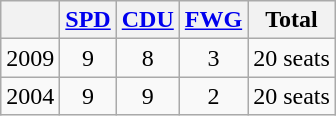<table class="wikitable" style="text-align:center">
<tr>
<th></th>
<th><a href='#'>SPD</a></th>
<th><a href='#'>CDU</a></th>
<th><a href='#'>FWG</a></th>
<th>Total</th>
</tr>
<tr>
<td>2009</td>
<td>9</td>
<td>8</td>
<td>3</td>
<td>20 seats</td>
</tr>
<tr>
<td>2004</td>
<td>9</td>
<td>9</td>
<td>2</td>
<td>20 seats</td>
</tr>
</table>
